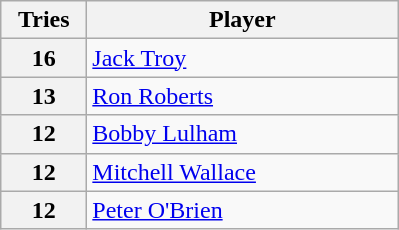<table class="wikitable" style="text-align:left;">
<tr>
<th width=50>Tries</th>
<th width=200>Player</th>
</tr>
<tr>
<th>16</th>
<td> <a href='#'>Jack Troy</a></td>
</tr>
<tr>
<th>13</th>
<td> <a href='#'>Ron Roberts</a></td>
</tr>
<tr>
<th>12</th>
<td> <a href='#'>Bobby Lulham</a></td>
</tr>
<tr>
<th>12</th>
<td> <a href='#'>Mitchell Wallace</a></td>
</tr>
<tr>
<th>12</th>
<td> <a href='#'>Peter O'Brien</a></td>
</tr>
</table>
